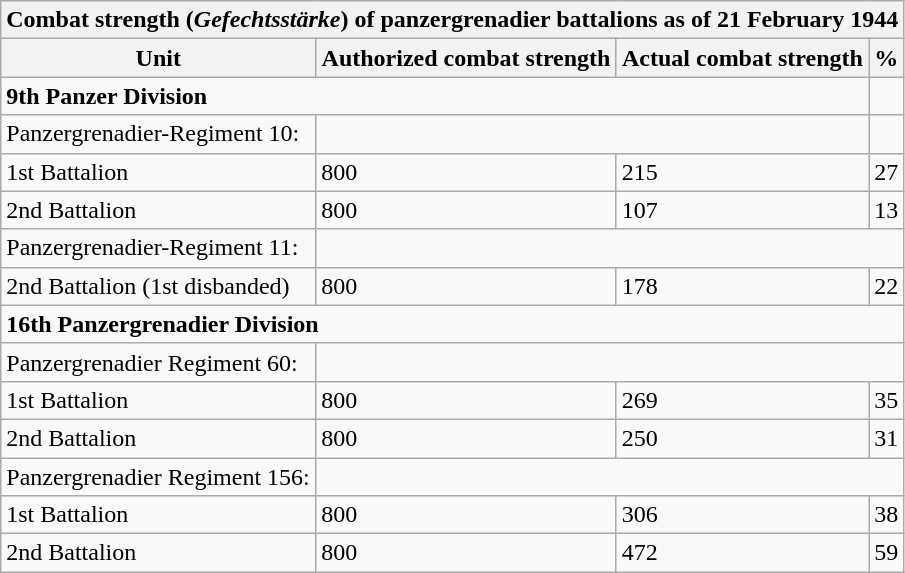<table class="wikitable">
<tr>
<th colspan="4">Combat strength (<em>Gefechtsstärke</em>) of panzergrenadier battalions as of 21 February 1944</th>
</tr>
<tr>
<th>Unit</th>
<th>Authorized combat strength</th>
<th>Actual combat strength</th>
<th>%</th>
</tr>
<tr>
<td colspan="3"><strong>9th Panzer Division</strong></td>
<td></td>
</tr>
<tr>
<td>Panzergrenadier-Regiment 10:</td>
<td colspan="2"></td>
<td></td>
</tr>
<tr>
<td>1st Battalion</td>
<td>800</td>
<td>215</td>
<td>27</td>
</tr>
<tr>
<td>2nd Battalion</td>
<td>800</td>
<td>107</td>
<td>13</td>
</tr>
<tr>
<td>Panzergrenadier-Regiment 11:</td>
<td colspan="3"></td>
</tr>
<tr>
<td>2nd Battalion (1st disbanded)</td>
<td>800</td>
<td>178</td>
<td>22</td>
</tr>
<tr>
<td colspan="4"><strong>16th Panzergrenadier Division</strong></td>
</tr>
<tr>
<td>Panzergrenadier Regiment 60:</td>
<td colspan="3"></td>
</tr>
<tr>
<td>1st Battalion</td>
<td>800</td>
<td>269</td>
<td>35</td>
</tr>
<tr>
<td>2nd Battalion</td>
<td>800</td>
<td>250</td>
<td>31</td>
</tr>
<tr>
<td>Panzergrenadier Regiment 156:</td>
<td colspan="3"></td>
</tr>
<tr>
<td>1st Battalion</td>
<td>800</td>
<td>306</td>
<td>38</td>
</tr>
<tr>
<td>2nd Battalion</td>
<td>800</td>
<td>472</td>
<td>59</td>
</tr>
</table>
